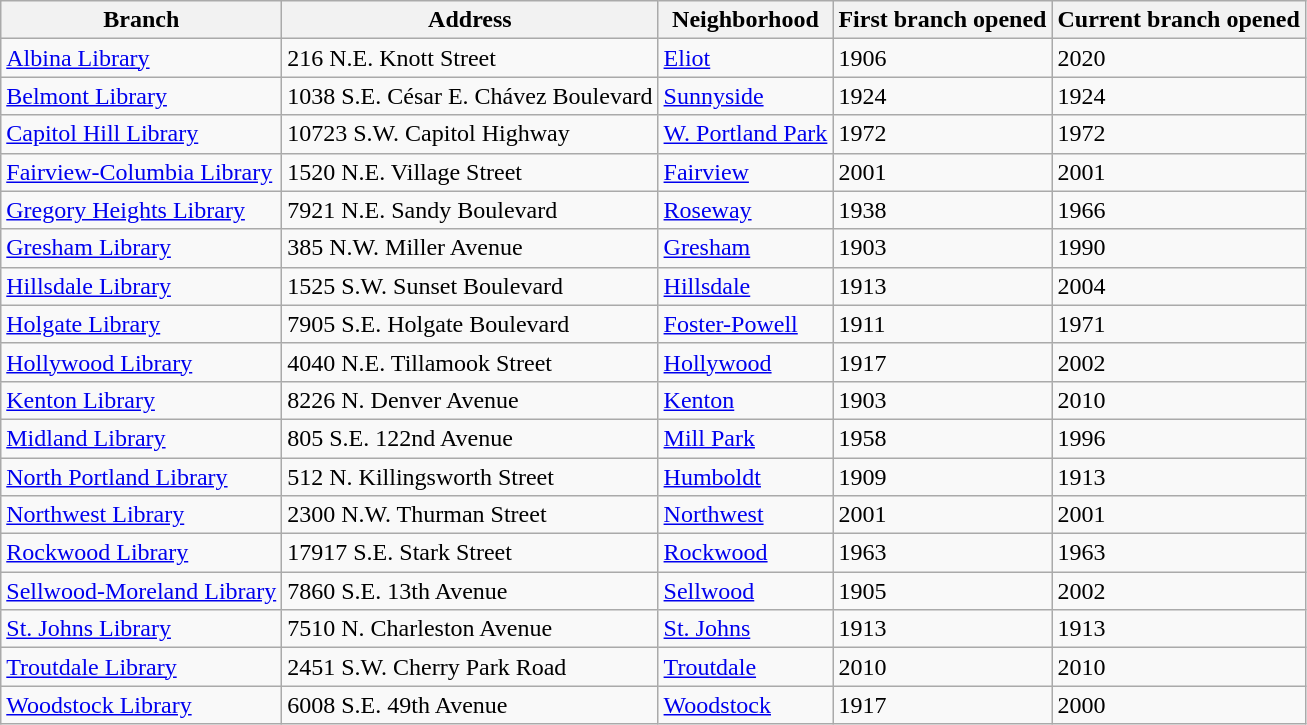<table class="wikitable sortable">
<tr>
<th>Branch</th>
<th>Address</th>
<th>Neighborhood</th>
<th>First branch opened</th>
<th>Current branch opened</th>
</tr>
<tr>
<td><a href='#'>Albina Library</a></td>
<td>216 N.E. Knott Street</td>
<td><a href='#'>Eliot</a></td>
<td>1906</td>
<td>2020</td>
</tr>
<tr>
<td><a href='#'>Belmont Library</a></td>
<td>1038 S.E. César E. Chávez Boulevard</td>
<td><a href='#'>Sunnyside</a></td>
<td>1924</td>
<td>1924</td>
</tr>
<tr>
<td><a href='#'>Capitol Hill Library</a></td>
<td>10723 S.W. Capitol Highway</td>
<td><a href='#'>W. Portland Park</a></td>
<td>1972</td>
<td>1972</td>
</tr>
<tr>
<td><a href='#'>Fairview-Columbia Library</a></td>
<td>1520 N.E. Village Street</td>
<td><a href='#'>Fairview</a></td>
<td>2001</td>
<td>2001</td>
</tr>
<tr>
<td><a href='#'>Gregory Heights Library</a></td>
<td>7921 N.E. Sandy Boulevard</td>
<td><a href='#'>Roseway</a></td>
<td>1938</td>
<td>1966</td>
</tr>
<tr>
<td><a href='#'>Gresham Library</a></td>
<td>385 N.W. Miller Avenue</td>
<td><a href='#'>Gresham</a></td>
<td>1903</td>
<td>1990</td>
</tr>
<tr>
<td><a href='#'>Hillsdale Library</a></td>
<td>1525 S.W. Sunset Boulevard</td>
<td><a href='#'>Hillsdale</a></td>
<td>1913</td>
<td>2004</td>
</tr>
<tr>
<td><a href='#'>Holgate Library</a></td>
<td>7905 S.E. Holgate Boulevard</td>
<td><a href='#'>Foster-Powell</a></td>
<td>1911</td>
<td>1971</td>
</tr>
<tr>
<td><a href='#'>Hollywood Library</a></td>
<td>4040 N.E. Tillamook Street</td>
<td><a href='#'>Hollywood</a></td>
<td>1917</td>
<td>2002</td>
</tr>
<tr>
<td><a href='#'>Kenton Library</a></td>
<td>8226 N. Denver Avenue</td>
<td><a href='#'>Kenton</a></td>
<td>1903</td>
<td>2010</td>
</tr>
<tr>
<td><a href='#'>Midland Library</a></td>
<td>805 S.E. 122nd Avenue</td>
<td><a href='#'>Mill Park</a></td>
<td>1958</td>
<td>1996</td>
</tr>
<tr>
<td><a href='#'>North Portland Library</a></td>
<td>512 N. Killingsworth Street</td>
<td><a href='#'>Humboldt</a></td>
<td>1909</td>
<td>1913</td>
</tr>
<tr>
<td><a href='#'>Northwest Library</a></td>
<td>2300 N.W. Thurman Street</td>
<td><a href='#'>Northwest</a></td>
<td>2001</td>
<td>2001</td>
</tr>
<tr>
<td><a href='#'>Rockwood Library</a></td>
<td>17917 S.E. Stark Street</td>
<td><a href='#'>Rockwood</a></td>
<td>1963</td>
<td>1963</td>
</tr>
<tr>
<td><a href='#'>Sellwood-Moreland Library</a></td>
<td>7860 S.E. 13th Avenue</td>
<td><a href='#'>Sellwood</a></td>
<td>1905</td>
<td>2002</td>
</tr>
<tr>
<td><a href='#'>St. Johns Library</a></td>
<td>7510 N. Charleston Avenue</td>
<td><a href='#'>St. Johns</a></td>
<td>1913</td>
<td>1913</td>
</tr>
<tr>
<td><a href='#'>Troutdale Library</a></td>
<td>2451 S.W. Cherry Park Road</td>
<td><a href='#'>Troutdale</a></td>
<td>2010</td>
<td>2010</td>
</tr>
<tr>
<td><a href='#'>Woodstock Library</a></td>
<td>6008 S.E. 49th Avenue</td>
<td><a href='#'>Woodstock</a></td>
<td>1917</td>
<td>2000</td>
</tr>
</table>
